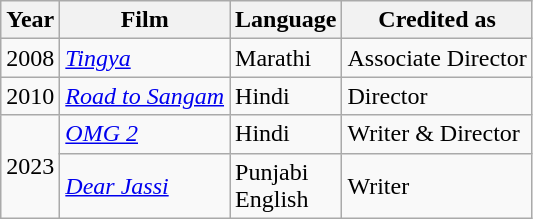<table class="wikitable">
<tr>
<th>Year</th>
<th>Film</th>
<th>Language</th>
<th>Credited as</th>
</tr>
<tr>
<td>2008</td>
<td><em><a href='#'>Tingya</a></em></td>
<td>Marathi</td>
<td>Associate Director</td>
</tr>
<tr>
<td>2010</td>
<td><em><a href='#'>Road to Sangam</a></em></td>
<td>Hindi</td>
<td>Director</td>
</tr>
<tr>
<td rowspan=2>2023</td>
<td><em><a href='#'>OMG 2</a></em></td>
<td>Hindi</td>
<td>Writer & Director</td>
</tr>
<tr>
<td><em><a href='#'>Dear Jassi</a></em></td>
<td>Punjabi<br>English</td>
<td>Writer</td>
</tr>
</table>
